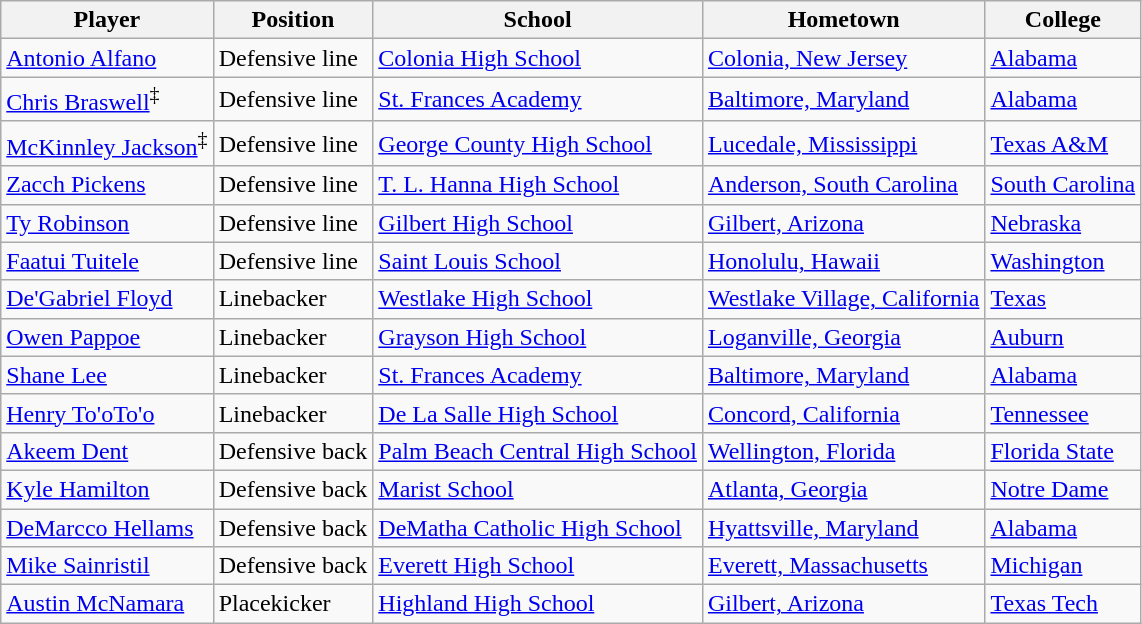<table class="wikitable">
<tr>
<th>Player</th>
<th>Position</th>
<th>School</th>
<th>Hometown</th>
<th>College</th>
</tr>
<tr>
<td><a href='#'>Antonio Alfano</a></td>
<td>Defensive line</td>
<td><a href='#'>Colonia High School</a></td>
<td><a href='#'>Colonia, New Jersey</a></td>
<td><a href='#'>Alabama</a></td>
</tr>
<tr>
<td><a href='#'>Chris Braswell</a><sup>‡</sup></td>
<td>Defensive line</td>
<td><a href='#'>St. Frances Academy</a></td>
<td><a href='#'>Baltimore, Maryland</a></td>
<td><a href='#'>Alabama</a></td>
</tr>
<tr>
<td><a href='#'>McKinnley Jackson</a><sup>‡</sup></td>
<td>Defensive line</td>
<td><a href='#'>George County High School</a></td>
<td><a href='#'>Lucedale, Mississippi</a></td>
<td><a href='#'>Texas A&M</a></td>
</tr>
<tr>
<td><a href='#'>Zacch Pickens</a></td>
<td>Defensive line</td>
<td><a href='#'>T. L. Hanna High School</a></td>
<td><a href='#'>Anderson, South Carolina</a></td>
<td><a href='#'>South Carolina</a></td>
</tr>
<tr>
<td><a href='#'>Ty Robinson</a></td>
<td>Defensive line</td>
<td><a href='#'>Gilbert High School</a></td>
<td><a href='#'>Gilbert, Arizona</a></td>
<td><a href='#'>Nebraska</a></td>
</tr>
<tr>
<td><a href='#'>Faatui Tuitele</a></td>
<td>Defensive line</td>
<td><a href='#'>Saint Louis School</a></td>
<td><a href='#'>Honolulu, Hawaii</a></td>
<td><a href='#'>Washington</a></td>
</tr>
<tr>
<td><a href='#'>De'Gabriel Floyd</a></td>
<td>Linebacker</td>
<td><a href='#'>Westlake High School</a></td>
<td><a href='#'>Westlake Village, California</a></td>
<td><a href='#'>Texas</a></td>
</tr>
<tr>
<td><a href='#'>Owen Pappoe</a></td>
<td>Linebacker</td>
<td><a href='#'>Grayson High School</a></td>
<td><a href='#'>Loganville, Georgia</a></td>
<td><a href='#'>Auburn</a></td>
</tr>
<tr>
<td><a href='#'>Shane Lee</a></td>
<td>Linebacker</td>
<td><a href='#'>St. Frances Academy</a></td>
<td><a href='#'>Baltimore, Maryland</a></td>
<td><a href='#'>Alabama</a></td>
</tr>
<tr>
<td><a href='#'>Henry To'oTo'o</a></td>
<td>Linebacker</td>
<td><a href='#'>De La Salle High School</a></td>
<td><a href='#'>Concord, California</a></td>
<td><a href='#'>Tennessee</a></td>
</tr>
<tr>
<td><a href='#'>Akeem Dent</a></td>
<td>Defensive back</td>
<td><a href='#'>Palm Beach Central High School</a></td>
<td><a href='#'>Wellington, Florida</a></td>
<td><a href='#'>Florida State</a></td>
</tr>
<tr>
<td><a href='#'>Kyle Hamilton</a></td>
<td>Defensive back</td>
<td><a href='#'>Marist School</a></td>
<td><a href='#'>Atlanta, Georgia</a></td>
<td><a href='#'>Notre Dame</a></td>
</tr>
<tr>
<td><a href='#'>DeMarcco Hellams</a></td>
<td>Defensive back</td>
<td><a href='#'>DeMatha Catholic High School</a></td>
<td><a href='#'>Hyattsville, Maryland</a></td>
<td><a href='#'>Alabama</a></td>
</tr>
<tr>
<td><a href='#'>Mike Sainristil</a></td>
<td>Defensive back</td>
<td><a href='#'>Everett High School</a></td>
<td><a href='#'>Everett, Massachusetts</a></td>
<td><a href='#'>Michigan</a></td>
</tr>
<tr>
<td><a href='#'>Austin McNamara</a></td>
<td>Placekicker</td>
<td><a href='#'>Highland High School</a></td>
<td><a href='#'>Gilbert, Arizona</a></td>
<td><a href='#'>Texas Tech</a></td>
</tr>
</table>
